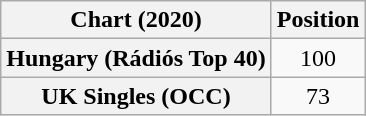<table class="wikitable sortable plainrowheaders" style="text-align:center">
<tr>
<th scope="col">Chart (2020)</th>
<th scope="col">Position</th>
</tr>
<tr>
<th scope="row">Hungary (Rádiós Top 40)</th>
<td>100</td>
</tr>
<tr>
<th scope="row">UK Singles (OCC)</th>
<td>73</td>
</tr>
</table>
